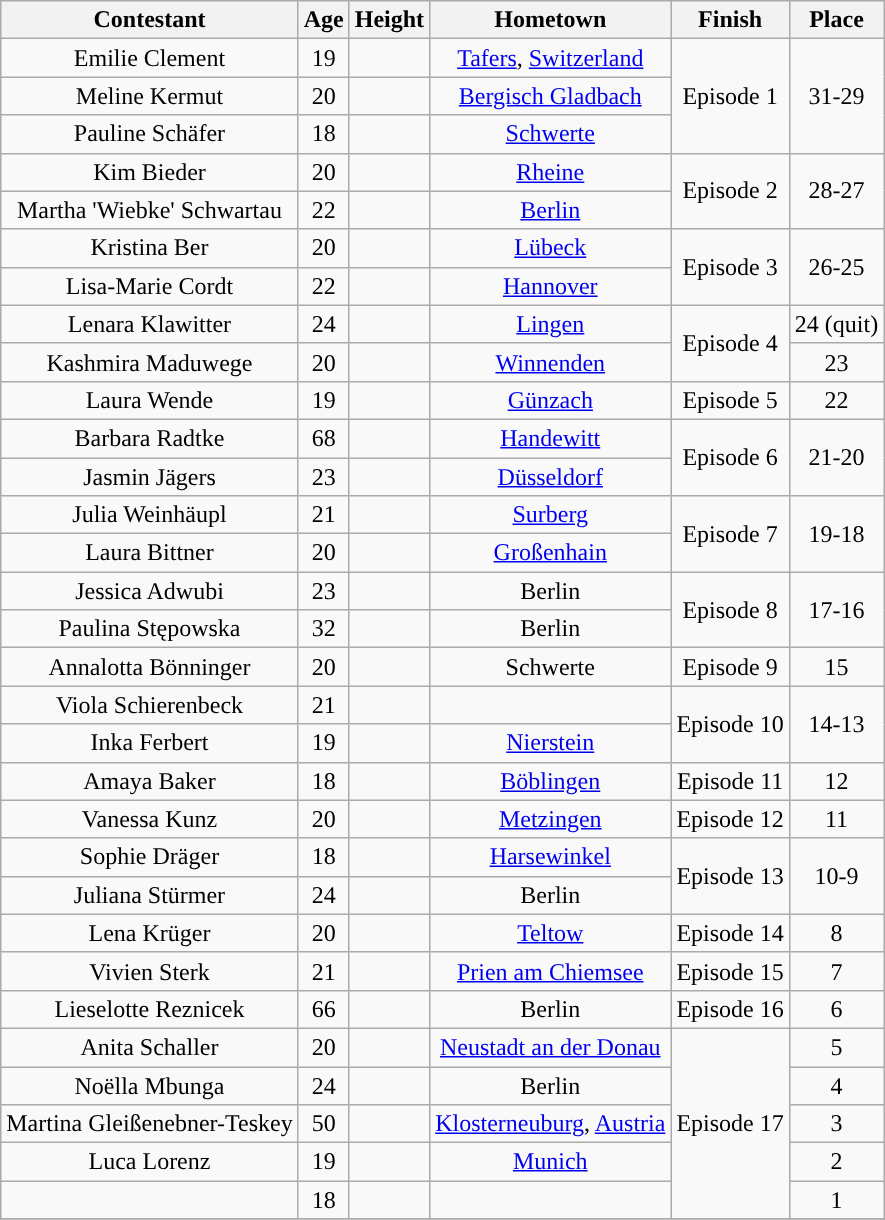<table class="wikitable sortable" style="text-align:center;">
<tr>
<th>Contestant</th>
<th>Age</th>
<th>Height</th>
<th>Hometown</th>
<th>Finish</th>
<th>Place</th>
</tr>
<tr>
<td>Emilie Clement</td>
<td>19</td>
<td></td>
<td><a href='#'>Tafers</a>, <a href='#'>Switzerland</a></td>
<td rowspan="3">Episode 1</td>
<td rowspan="3">31-29</td>
</tr>
<tr>
<td>Meline Kermut</td>
<td>20</td>
<td></td>
<td><a href='#'>Bergisch Gladbach</a></td>
</tr>
<tr>
<td>Pauline Schäfer</td>
<td>18</td>
<td></td>
<td><a href='#'>Schwerte</a></td>
</tr>
<tr>
<td>Kim Bieder</td>
<td>20</td>
<td></td>
<td><a href='#'>Rheine</a></td>
<td rowspan="2">Episode 2</td>
<td rowspan="2">28-27</td>
</tr>
<tr>
<td>Martha 'Wiebke' Schwartau</td>
<td>22</td>
<td></td>
<td><a href='#'>Berlin</a></td>
</tr>
<tr>
<td>Kristina Ber</td>
<td>20</td>
<td></td>
<td><a href='#'>Lübeck</a></td>
<td rowspan="2">Episode 3</td>
<td rowspan="2">26-25</td>
</tr>
<tr>
<td>Lisa-Marie Cordt</td>
<td>22</td>
<td></td>
<td><a href='#'>Hannover</a></td>
</tr>
<tr>
<td>Lenara Klawitter</td>
<td>24</td>
<td></td>
<td><a href='#'>Lingen</a></td>
<td rowspan="2">Episode 4</td>
<td>24 (quit)</td>
</tr>
<tr>
<td>Kashmira Maduwege</td>
<td>20</td>
<td></td>
<td><a href='#'>Winnenden</a></td>
<td>23</td>
</tr>
<tr>
<td>Laura Wende</td>
<td>19</td>
<td></td>
<td><a href='#'>Günzach</a></td>
<td>Episode 5</td>
<td>22</td>
</tr>
<tr>
<td>Barbara Radtke</td>
<td>68</td>
<td></td>
<td><a href='#'>Handewitt</a></td>
<td rowspan="2">Episode 6</td>
<td rowspan="2">21-20</td>
</tr>
<tr>
<td>Jasmin Jägers</td>
<td>23</td>
<td></td>
<td><a href='#'>Düsseldorf</a></td>
</tr>
<tr>
<td>Julia Weinhäupl</td>
<td>21</td>
<td></td>
<td><a href='#'>Surberg</a></td>
<td rowspan="2">Episode 7</td>
<td rowspan="2">19-18</td>
</tr>
<tr>
<td>Laura Bittner</td>
<td>20</td>
<td></td>
<td><a href='#'>Großenhain</a></td>
</tr>
<tr>
<td>Jessica Adwubi</td>
<td>23</td>
<td></td>
<td>Berlin</td>
<td rowspan="2">Episode 8</td>
<td rowspan="2">17-16</td>
</tr>
<tr>
<td>Paulina Stępowska</td>
<td>32</td>
<td></td>
<td>Berlin</td>
</tr>
<tr>
<td>Annalotta Bönninger</td>
<td>20</td>
<td></td>
<td>Schwerte</td>
<td>Episode 9</td>
<td>15</td>
</tr>
<tr>
<td>Viola Schierenbeck</td>
<td>21</td>
<td></td>
<td></td>
<td rowspan="2">Episode 10</td>
<td rowspan="2">14-13</td>
</tr>
<tr>
<td>Inka Ferbert</td>
<td>19</td>
<td></td>
<td><a href='#'>Nierstein</a></td>
</tr>
<tr>
<td>Amaya Baker</td>
<td>18</td>
<td></td>
<td><a href='#'>Böblingen</a></td>
<td>Episode 11</td>
<td>12</td>
</tr>
<tr>
<td>Vanessa Kunz</td>
<td>20</td>
<td></td>
<td><a href='#'>Metzingen</a></td>
<td>Episode 12</td>
<td>11</td>
</tr>
<tr>
<td>Sophie Dräger</td>
<td>18</td>
<td></td>
<td><a href='#'>Harsewinkel</a></td>
<td rowspan="2">Episode 13</td>
<td rowspan="2">10-9</td>
</tr>
<tr>
<td>Juliana Stürmer</td>
<td>24</td>
<td></td>
<td>Berlin</td>
</tr>
<tr>
<td>Lena Krüger</td>
<td>20</td>
<td></td>
<td><a href='#'>Teltow</a></td>
<td>Episode 14</td>
<td>8</td>
</tr>
<tr>
<td>Vivien Sterk</td>
<td>21</td>
<td></td>
<td><a href='#'>Prien am Chiemsee</a></td>
<td>Episode 15</td>
<td>7</td>
</tr>
<tr>
<td>Lieselotte Reznicek</td>
<td>66</td>
<td></td>
<td>Berlin</td>
<td>Episode 16</td>
<td>6</td>
</tr>
<tr>
<td>Anita Schaller</td>
<td>20</td>
<td></td>
<td><a href='#'>Neustadt an der Donau</a></td>
<td rowspan="5">Episode 17</td>
<td>5</td>
</tr>
<tr>
<td>Noëlla Mbunga</td>
<td>24</td>
<td></td>
<td>Berlin</td>
<td>4</td>
</tr>
<tr>
<td>Martina Gleißenebner-Teskey</td>
<td>50</td>
<td></td>
<td><a href='#'>Klosterneuburg</a>, <a href='#'>Austria</a></td>
<td>3</td>
</tr>
<tr>
<td>Luca Lorenz</td>
<td>19</td>
<td></td>
<td><a href='#'>Munich</a></td>
<td>2</td>
</tr>
<tr>
<td></td>
<td>18</td>
<td></td>
<td></td>
<td>1</td>
</tr>
<tr>
</tr>
</table>
